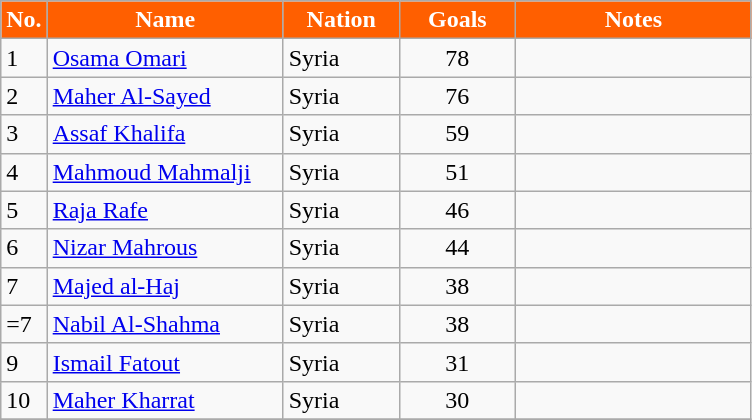<table class="wikitable">
<tr style="color:white;background:#FF5F00; text-align:center;">
<td style="width:20px;"><strong>No.</strong></td>
<td style="width:150px;"><strong>Name</strong></td>
<td style="width:70px;"><strong>Nation</strong></td>
<td style="width:70px;"><strong>Goals</strong></td>
<td style="width:150px;"><strong>Notes</strong></td>
</tr>
<tr>
<td>1</td>
<td><a href='#'>Osama Omari</a></td>
<td> Syria</td>
<td align=center>78</td>
<td></td>
</tr>
<tr>
<td>2</td>
<td><a href='#'>Maher Al-Sayed</a></td>
<td> Syria</td>
<td align=center>76</td>
<td></td>
</tr>
<tr>
<td>3</td>
<td><a href='#'>Assaf Khalifa</a></td>
<td> Syria</td>
<td align=center>59</td>
<td></td>
</tr>
<tr>
<td>4</td>
<td><a href='#'>Mahmoud Mahmalji</a></td>
<td> Syria</td>
<td align=center>51</td>
<td></td>
</tr>
<tr>
<td>5</td>
<td><a href='#'>Raja Rafe</a></td>
<td> Syria</td>
<td align=center>46</td>
<td></td>
</tr>
<tr>
<td>6</td>
<td><a href='#'>Nizar Mahrous</a></td>
<td> Syria</td>
<td align=center>44</td>
<td></td>
</tr>
<tr>
<td>7</td>
<td><a href='#'>Majed al-Haj</a></td>
<td> Syria</td>
<td align=center>38</td>
<td></td>
</tr>
<tr>
<td>=7</td>
<td><a href='#'>Nabil Al-Shahma</a></td>
<td> Syria</td>
<td align=center>38</td>
<td></td>
</tr>
<tr>
<td>9</td>
<td><a href='#'>Ismail Fatout</a></td>
<td> Syria</td>
<td align=center>31</td>
<td></td>
</tr>
<tr>
<td>10</td>
<td><a href='#'>Maher Kharrat</a></td>
<td> Syria</td>
<td align=center>30</td>
<td></td>
</tr>
<tr>
</tr>
</table>
